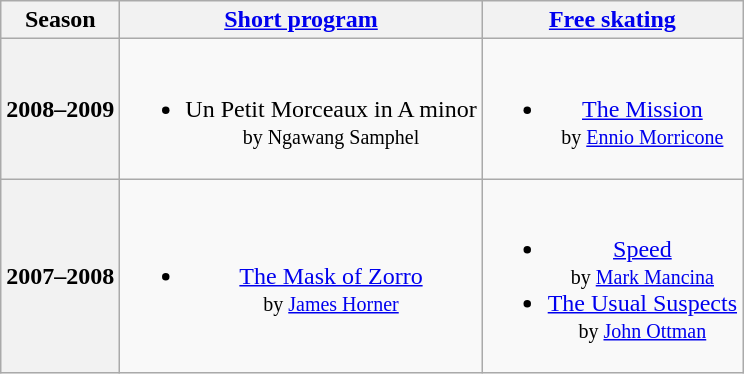<table class=wikitable style=text-align:center>
<tr>
<th>Season</th>
<th><a href='#'>Short program</a></th>
<th><a href='#'>Free skating</a></th>
</tr>
<tr>
<th>2008–2009 <br> </th>
<td><br><ul><li>Un Petit Morceaux in A minor <br><small> by Ngawang Samphel </small></li></ul></td>
<td><br><ul><li><a href='#'>The Mission</a> <br><small> by <a href='#'>Ennio Morricone</a> </small></li></ul></td>
</tr>
<tr>
<th>2007–2008 <br> </th>
<td><br><ul><li><a href='#'>The Mask of Zorro</a> <br><small> by <a href='#'>James Horner</a> </small></li></ul></td>
<td><br><ul><li><a href='#'>Speed</a> <br><small> by <a href='#'>Mark Mancina</a> </small></li><li><a href='#'>The Usual Suspects</a> <br><small> by <a href='#'>John Ottman</a> </small></li></ul></td>
</tr>
</table>
